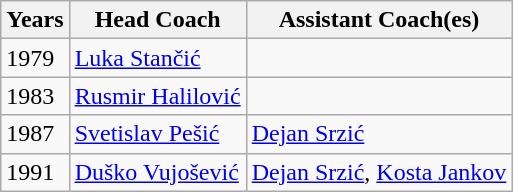<table class="wikitable">
<tr>
<th>Years</th>
<th>Head Coach</th>
<th>Assistant Coach(es)</th>
</tr>
<tr>
<td>1979</td>
<td><a href='#'>Luka Stančić</a></td>
</tr>
<tr>
<td>1983</td>
<td><a href='#'>Rusmir Halilović</a></td>
<td></td>
</tr>
<tr>
<td>1987</td>
<td><a href='#'>Svetislav Pešić</a></td>
<td><a href='#'>Dejan Srzić</a></td>
</tr>
<tr>
<td>1991</td>
<td><a href='#'>Duško Vujošević</a></td>
<td><a href='#'>Dejan Srzić</a>, <a href='#'>Kosta Jankov</a></td>
</tr>
</table>
